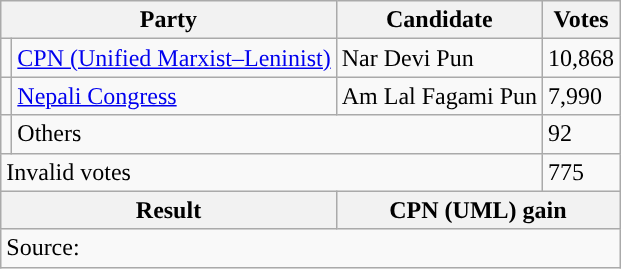<table class="wikitable">
<tr>
<th colspan="2">Party</th>
<th>Candidate</th>
<th>Votes</th>
</tr>
<tr>
<td style="background-color:"></td>
<td><a href='#'>CPN (Unified Marxist–Leninist)</a></td>
<td>Nar Devi Pun</td>
<td>10,868</td>
</tr>
<tr>
<td style="background-color:"></td>
<td><a href='#'>Nepali Congress</a></td>
<td>Am Lal Fagami Pun</td>
<td>7,990</td>
</tr>
<tr>
<td></td>
<td colspan="2">Others</td>
<td>92</td>
</tr>
<tr>
<td colspan="3">Invalid votes</td>
<td>775</td>
</tr>
<tr>
<th colspan="2">Result</th>
<th colspan="2">CPN (UML) gain</th>
</tr>
<tr>
<td colspan="4">Source: </td>
</tr>
</table>
